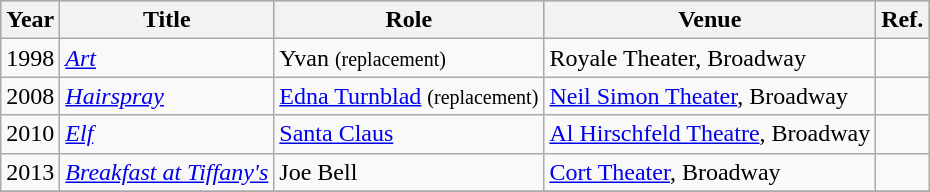<table class="wikitable">
<tr style="background:#b0c4de; text-align:center;">
<th>Year</th>
<th>Title</th>
<th>Role</th>
<th>Venue</th>
<th class=unsortable>Ref.</th>
</tr>
<tr>
<td>1998</td>
<td><em><a href='#'>Art</a></em></td>
<td>Yvan <small> (replacement) </small></td>
<td>Royale Theater, Broadway</td>
<td></td>
</tr>
<tr>
<td>2008</td>
<td><em><a href='#'>Hairspray</a></em></td>
<td><a href='#'>Edna Turnblad</a> <small> (replacement) </small></td>
<td><a href='#'>Neil Simon Theater</a>, Broadway</td>
<td></td>
</tr>
<tr>
<td>2010</td>
<td><em><a href='#'>Elf</a></em></td>
<td><a href='#'>Santa Claus</a></td>
<td><a href='#'>Al Hirschfeld Theatre</a>, Broadway</td>
<td></td>
</tr>
<tr>
<td>2013</td>
<td><em><a href='#'>Breakfast at Tiffany's</a></em></td>
<td>Joe Bell</td>
<td><a href='#'>Cort Theater</a>, Broadway</td>
<td></td>
</tr>
<tr>
</tr>
</table>
